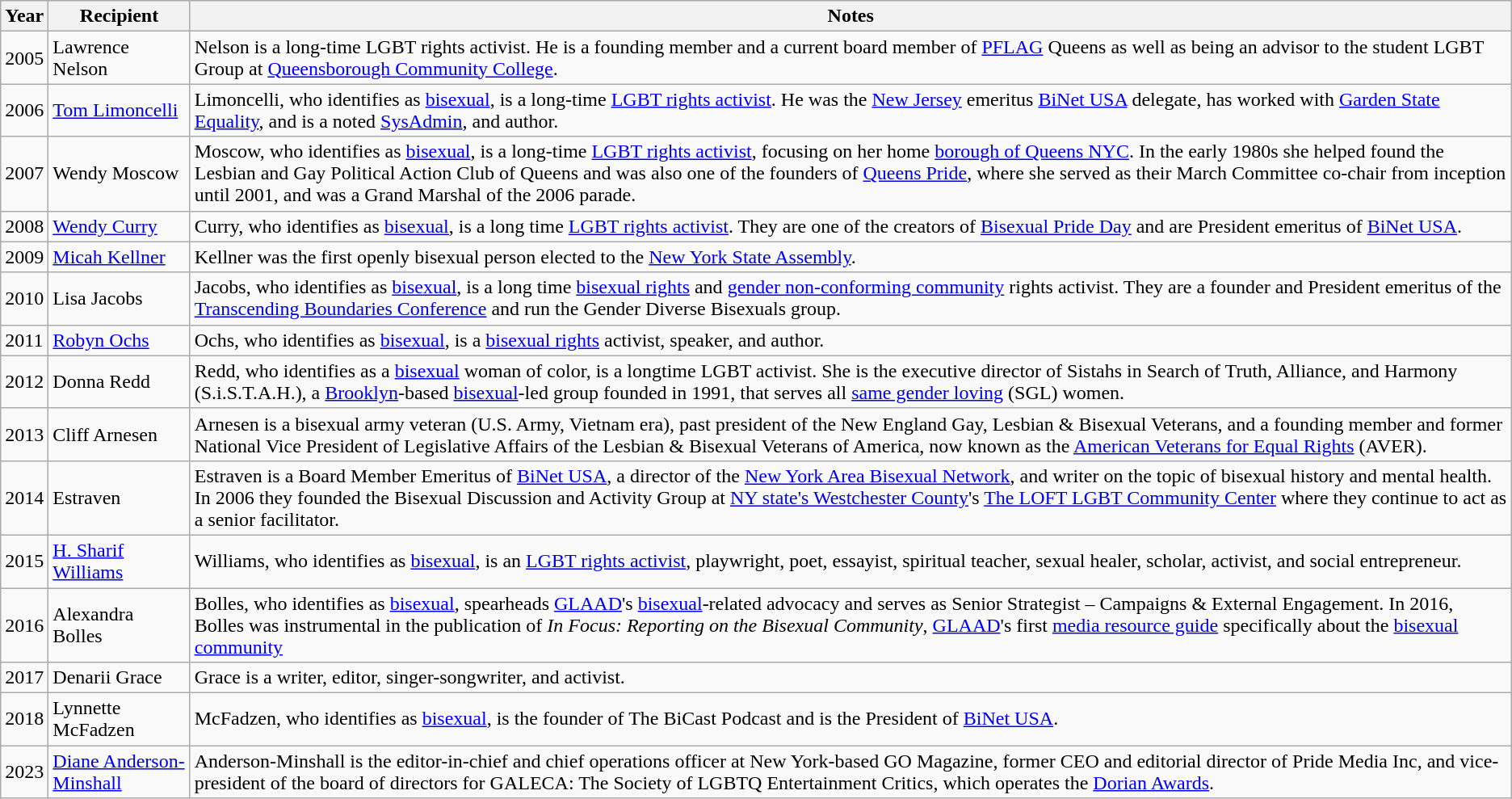<table class="wikitable">
<tr style="background:#efefef;">
<th>Year</th>
<th>Recipient</th>
<th>Notes</th>
</tr>
<tr>
<td>2005</td>
<td>Lawrence Nelson</td>
<td>Nelson is a long-time LGBT rights activist. He is a founding member and a current board member of <a href='#'>PFLAG</a> Queens as well as being an advisor to the student LGBT Group at <a href='#'>Queensborough Community College</a>.</td>
</tr>
<tr>
<td>2006</td>
<td><a href='#'>Tom Limoncelli</a></td>
<td>Limoncelli, who identifies as <a href='#'>bisexual</a>, is a long-time <a href='#'>LGBT rights activist</a>. He was the <a href='#'>New Jersey</a> emeritus <a href='#'>BiNet USA</a> delegate, has worked with <a href='#'>Garden State Equality</a>, and is a noted <a href='#'>SysAdmin</a>, and author.</td>
</tr>
<tr>
<td>2007</td>
<td>Wendy Moscow</td>
<td>Moscow, who identifies as <a href='#'>bisexual</a>, is a long-time <a href='#'>LGBT rights activist</a>, focusing on her home <a href='#'>borough of Queens NYC</a>. In the early 1980s she helped found the Lesbian and Gay Political Action Club of Queens and was also one of the founders of <a href='#'>Queens Pride</a>, where she served as their March Committee co-chair from inception until 2001, and was a Grand Marshal of the 2006 parade.</td>
</tr>
<tr>
<td>2008</td>
<td><a href='#'>Wendy Curry</a></td>
<td>Curry, who identifies as <a href='#'>bisexual</a>, is a long time <a href='#'>LGBT rights activist</a>. They are one of the creators of <a href='#'>Bisexual Pride Day</a> and are President emeritus of <a href='#'>BiNet USA</a>.</td>
</tr>
<tr>
<td>2009</td>
<td><a href='#'>Micah Kellner</a></td>
<td>Kellner was the first openly bisexual person elected to the <a href='#'>New York State Assembly</a>.</td>
</tr>
<tr>
<td>2010</td>
<td>Lisa Jacobs</td>
<td>Jacobs, who identifies as <a href='#'>bisexual</a>, is a long time <a href='#'>bisexual rights</a> and <a href='#'>gender non-conforming community</a> rights activist. They are a founder and President emeritus of the <a href='#'>Transcending Boundaries Conference</a> and run the Gender Diverse Bisexuals group.</td>
</tr>
<tr>
<td>2011</td>
<td><a href='#'>Robyn Ochs</a></td>
<td>Ochs, who identifies as <a href='#'>bisexual</a>, is a <a href='#'>bisexual rights</a> activist, speaker, and author.</td>
</tr>
<tr>
<td>2012</td>
<td>Donna Redd</td>
<td>Redd, who identifies as a <a href='#'>bisexual</a> woman of color, is a longtime LGBT activist. She is the executive director of Sistahs in Search of Truth, Alliance, and Harmony (S.i.S.T.A.H.), a <a href='#'>Brooklyn</a>-based <a href='#'>bisexual</a>-led group founded in 1991, that serves all <a href='#'>same gender loving</a> (SGL) women.</td>
</tr>
<tr>
<td>2013</td>
<td>Cliff Arnesen</td>
<td>Arnesen is a bisexual army veteran (U.S. Army, Vietnam era), past president of the New England Gay, Lesbian & Bisexual Veterans, and a founding member and former National Vice President of Legislative Affairs of the Lesbian & Bisexual Veterans of America, now known as the <a href='#'>American Veterans for Equal Rights</a> (AVER).</td>
</tr>
<tr>
<td>2014</td>
<td>Estraven</td>
<td>Estraven is a Board Member Emeritus of <a href='#'>BiNet USA</a>, a director of the <a href='#'>New York Area Bisexual Network</a>, and writer on the topic of bisexual history and mental health. In 2006 they founded the Bisexual Discussion and Activity Group at <a href='#'>NY state's Westchester County</a>'s <a href='#'>The LOFT LGBT Community Center</a> where they continue to act as a senior facilitator.</td>
</tr>
<tr>
<td>2015</td>
<td><a href='#'>H. Sharif Williams</a></td>
<td>Williams, who identifies as <a href='#'>bisexual</a>, is an <a href='#'>LGBT rights activist</a>, playwright, poet, essayist, spiritual teacher, sexual healer, scholar, activist, and social entrepreneur.</td>
</tr>
<tr>
<td>2016</td>
<td>Alexandra Bolles</td>
<td>Bolles, who identifies as <a href='#'>bisexual</a>, spearheads <a href='#'>GLAAD</a>'s <a href='#'>bisexual</a>-related advocacy and serves as Senior Strategist – Campaigns & External Engagement. In 2016, Bolles was instrumental in the publication of <em>In Focus: Reporting on the Bisexual Community</em>, <a href='#'>GLAAD</a>'s first <a href='#'>media resource guide</a> specifically about the <a href='#'>bisexual community</a></td>
</tr>
<tr>
<td>2017</td>
<td>Denarii Grace</td>
<td>Grace is a writer, editor, singer-songwriter, and activist.</td>
</tr>
<tr>
<td>2018</td>
<td>Lynnette McFadzen</td>
<td>McFadzen, who identifies as <a href='#'>bisexual</a>, is the founder of The BiCast Podcast and is the President of <a href='#'>BiNet USA</a>.</td>
</tr>
<tr>
<td>2023</td>
<td><a href='#'>Diane Anderson-Minshall</a></td>
<td>Anderson-Minshall is the editor-in-chief and chief operations officer at New York-based GO Magazine, former CEO and editorial director of Pride Media Inc, and vice-president of the board of directors for GALECA: The Society of LGBTQ Entertainment Critics, which operates the <a href='#'>Dorian Awards</a>.</td>
</tr>
</table>
